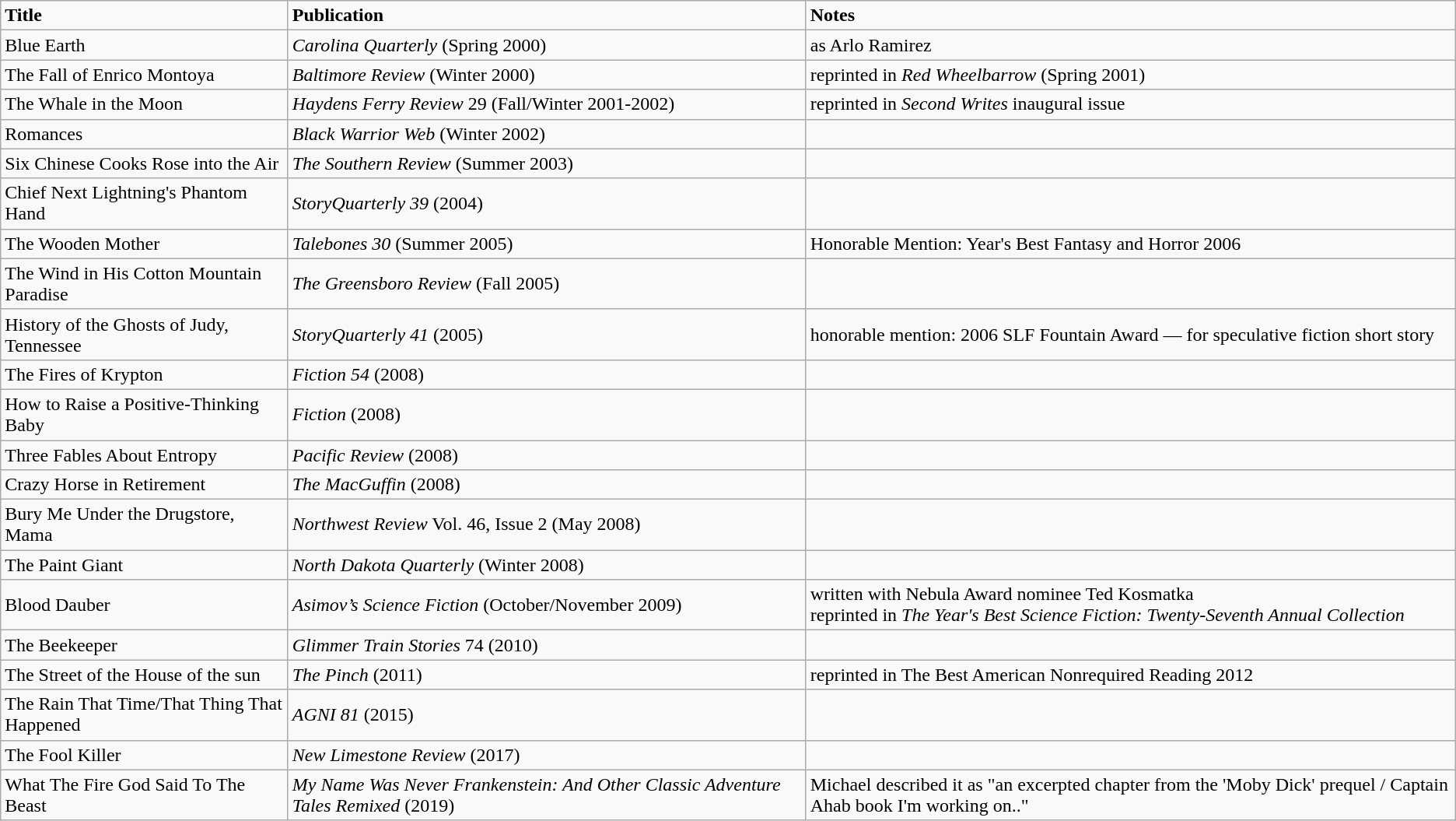<table class="wikitable">
<tr>
<td><strong>Title</strong></td>
<td><strong>Publication</strong></td>
<td><strong>Notes</strong></td>
</tr>
<tr>
<td>Blue Earth</td>
<td><em>Carolina Quarterly</em> (Spring 2000)</td>
<td>as Arlo Ramirez</td>
</tr>
<tr>
<td>The Fall of Enrico Montoya</td>
<td><em>Baltimore Review</em> (Winter 2000)</td>
<td>reprinted in <em>Red Wheelbarrow</em> (Spring 2001)</td>
</tr>
<tr>
<td>The Whale in the Moon</td>
<td><em>Haydens Ferry Review</em> 29 (Fall/Winter 2001-2002)</td>
<td>reprinted in <em>Second Writes</em> inaugural issue</td>
</tr>
<tr>
<td>Romances</td>
<td><em>Black Warrior Web</em> (Winter 2002)</td>
<td></td>
</tr>
<tr>
<td>Six Chinese Cooks Rose into the Air</td>
<td><em>The Southern Review</em> (Summer 2003)</td>
<td></td>
</tr>
<tr>
<td>Chief Next Lightning's Phantom Hand</td>
<td><em>StoryQuarterly 39</em> (2004)</td>
<td></td>
</tr>
<tr>
<td>The Wooden Mother</td>
<td><em>Talebones 30</em> (Summer 2005)</td>
<td>Honorable Mention: Year's Best Fantasy and Horror 2006</td>
</tr>
<tr>
<td>The Wind in His Cotton Mountain Paradise</td>
<td><em>The Greensboro Review</em> (Fall 2005)</td>
<td></td>
</tr>
<tr>
<td>History of the Ghosts of Judy, Tennessee</td>
<td><em>StoryQuarterly 41</em> (2005)</td>
<td>honorable mention: 2006 SLF Fountain Award — for speculative fiction short story</td>
</tr>
<tr>
<td>The Fires of Krypton</td>
<td><em>Fiction 54</em> (2008)</td>
<td></td>
</tr>
<tr>
<td>How to Raise a Positive-Thinking Baby</td>
<td><em>Fiction</em> (2008)</td>
<td></td>
</tr>
<tr>
<td>Three Fables About Entropy</td>
<td><em>Pacific Review</em> (2008)</td>
<td></td>
</tr>
<tr>
<td>Crazy Horse in Retirement</td>
<td><em>The MacGuffin</em> (2008)</td>
<td></td>
</tr>
<tr>
<td>Bury Me Under the Drugstore, Mama</td>
<td><em>Northwest Review</em> Vol. 46, Issue 2 (May 2008)</td>
<td></td>
</tr>
<tr>
<td>The Paint Giant</td>
<td><em>North Dakota Quarterly</em> (Winter 2008)</td>
<td></td>
</tr>
<tr>
<td>Blood Dauber</td>
<td><em>Asimov’s Science Fiction</em> (October/November 2009)</td>
<td>written with Nebula Award nominee Ted Kosmatka<br>reprinted in <em>The Year's Best Science Fiction: Twenty-Seventh Annual Collection</em></td>
</tr>
<tr>
<td>The Beekeeper</td>
<td><em>Glimmer Train Stories</em> 74 (2010)</td>
<td></td>
</tr>
<tr>
<td>The Street of the House of the sun</td>
<td><em>The Pinch</em> (2011)</td>
<td>reprinted in The Best American Nonrequired Reading 2012</td>
</tr>
<tr>
<td>The Rain That Time/That Thing That Happened</td>
<td><em>AGNI 81</em> (2015)</td>
<td></td>
</tr>
<tr>
<td>The Fool Killer</td>
<td><em>New Limestone Review</em> (2017)</td>
<td></td>
</tr>
<tr>
<td>What The Fire God Said To The Beast</td>
<td><em>My Name Was Never Frankenstein: And Other Classic Adventure Tales Remixed</em> (2019)</td>
<td>Michael described it as "an excerpted chapter from the 'Moby Dick' prequel / Captain Ahab book I'm working on.."</td>
</tr>
</table>
